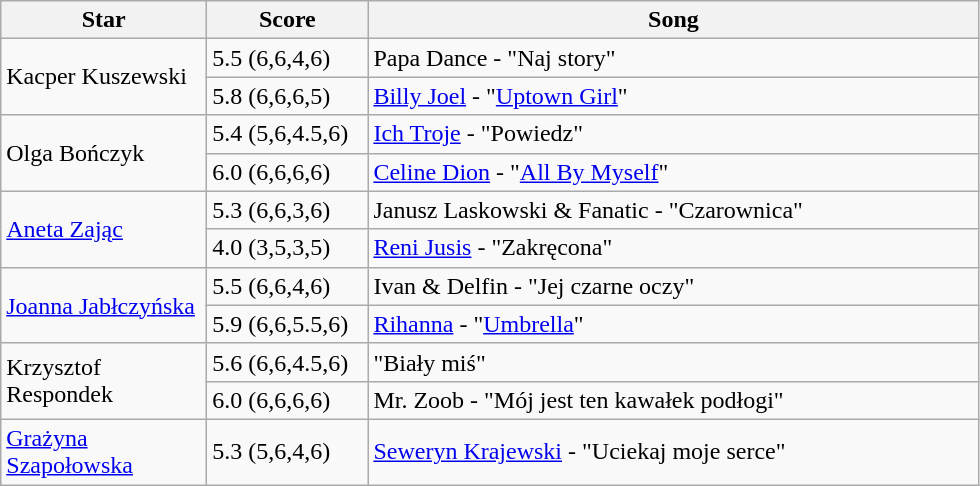<table class="wikitable">
<tr>
<th style="width:130px;">Star</th>
<th style="width:100px;">Score</th>
<th style="width:400px;">Song</th>
</tr>
<tr>
<td rowspan="2">Kacper Kuszewski</td>
<td>5.5 (6,6,4,6)</td>
<td>Papa Dance - "Naj story"</td>
</tr>
<tr>
<td>5.8 (6,6,6,5)</td>
<td><a href='#'>Billy Joel</a> - "<a href='#'>Uptown Girl</a>"</td>
</tr>
<tr>
<td rowspan="2">Olga Bończyk</td>
<td>5.4 (5,6,4.5,6)</td>
<td><a href='#'>Ich Troje</a> - "Powiedz"</td>
</tr>
<tr>
<td>6.0 (6,6,6,6)</td>
<td><a href='#'>Celine Dion</a> - "<a href='#'>All By Myself</a>"</td>
</tr>
<tr>
<td rowspan="2"><a href='#'>Aneta Zając</a></td>
<td>5.3 (6,6,3,6)</td>
<td>Janusz Laskowski & Fanatic - "Czarownica"</td>
</tr>
<tr>
<td>4.0 (3,5,3,5)</td>
<td><a href='#'>Reni Jusis</a> - "Zakręcona"</td>
</tr>
<tr>
<td rowspan="2"><a href='#'>Joanna Jabłczyńska</a></td>
<td>5.5 (6,6,4,6)</td>
<td>Ivan & Delfin - "Jej czarne oczy"</td>
</tr>
<tr>
<td>5.9 (6,6,5.5,6)</td>
<td><a href='#'>Rihanna</a> - "<a href='#'>Umbrella</a>"</td>
</tr>
<tr>
<td rowspan="2">Krzysztof Respondek</td>
<td>5.6 (6,6,4.5,6)</td>
<td>"Biały miś"</td>
</tr>
<tr>
<td>6.0 (6,6,6,6)</td>
<td>Mr. Zoob - "Mój jest ten kawałek podłogi"</td>
</tr>
<tr>
<td><a href='#'>Grażyna Szapołowska</a></td>
<td>5.3 (5,6,4,6)</td>
<td><a href='#'>Seweryn Krajewski</a> - "Uciekaj moje serce"</td>
</tr>
</table>
